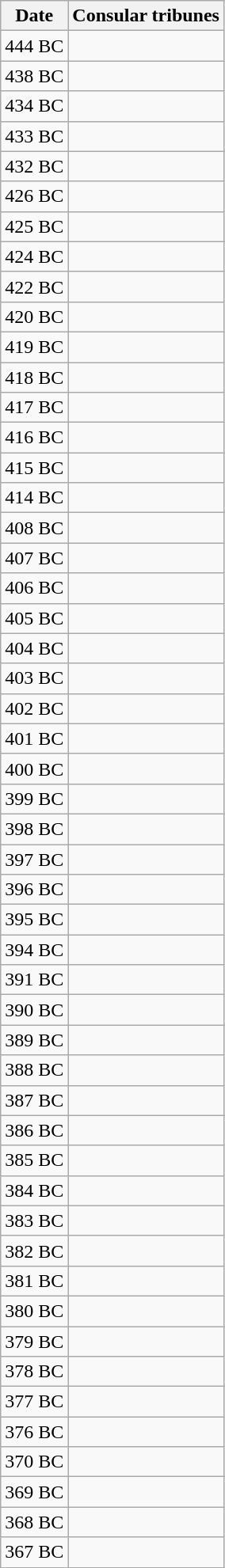<table class="wikitable ">
<tr>
<th>Date</th>
<th>Consular tribunes</th>
</tr>
<tr>
<td>444 BC</td>
<td></td>
</tr>
<tr>
<td>438 BC</td>
<td></td>
</tr>
<tr>
<td>434 BC</td>
<td></td>
</tr>
<tr>
<td>433 BC</td>
<td></td>
</tr>
<tr>
<td>432 BC</td>
<td></td>
</tr>
<tr>
<td>426 BC</td>
<td></td>
</tr>
<tr>
<td>425 BC</td>
<td></td>
</tr>
<tr>
<td>424 BC</td>
<td></td>
</tr>
<tr>
<td>422 BC</td>
<td></td>
</tr>
<tr>
<td>420 BC</td>
<td></td>
</tr>
<tr>
<td>419 BC</td>
<td></td>
</tr>
<tr>
<td>418 BC</td>
<td></td>
</tr>
<tr>
<td>417 BC</td>
<td></td>
</tr>
<tr>
<td>416 BC</td>
<td></td>
</tr>
<tr>
<td>415 BC</td>
<td></td>
</tr>
<tr>
<td>414 BC</td>
<td></td>
</tr>
<tr>
<td>408 BC</td>
<td></td>
</tr>
<tr>
<td>407 BC</td>
<td></td>
</tr>
<tr>
<td>406 BC</td>
<td></td>
</tr>
<tr>
<td>405 BC</td>
<td></td>
</tr>
<tr>
<td>404 BC</td>
<td></td>
</tr>
<tr>
<td>403 BC</td>
<td></td>
</tr>
<tr>
<td>402 BC</td>
<td></td>
</tr>
<tr>
<td>401 BC</td>
<td></td>
</tr>
<tr>
<td>400 BC</td>
<td></td>
</tr>
<tr>
<td>399 BC</td>
<td></td>
</tr>
<tr>
<td>398 BC</td>
<td></td>
</tr>
<tr>
<td>397 BC</td>
<td></td>
</tr>
<tr>
<td>396 BC</td>
<td></td>
</tr>
<tr>
<td>395 BC</td>
<td></td>
</tr>
<tr>
<td>394 BC</td>
<td></td>
</tr>
<tr>
<td>391 BC</td>
<td></td>
</tr>
<tr>
<td>390 BC</td>
<td></td>
</tr>
<tr>
<td>389 BC</td>
<td></td>
</tr>
<tr>
<td>388 BC</td>
<td></td>
</tr>
<tr>
<td>387 BC</td>
<td></td>
</tr>
<tr>
<td>386 BC</td>
<td></td>
</tr>
<tr>
<td>385 BC</td>
<td></td>
</tr>
<tr>
<td>384 BC</td>
<td></td>
</tr>
<tr>
<td>383 BC</td>
<td></td>
</tr>
<tr>
<td>382 BC</td>
<td></td>
</tr>
<tr>
<td>381 BC</td>
<td></td>
</tr>
<tr>
<td>380 BC</td>
<td></td>
</tr>
<tr>
<td>379 BC</td>
<td></td>
</tr>
<tr>
<td>378 BC</td>
<td></td>
</tr>
<tr>
<td>377 BC</td>
<td></td>
</tr>
<tr>
<td>376 BC</td>
<td></td>
</tr>
<tr>
<td>370 BC</td>
<td></td>
</tr>
<tr>
<td>369 BC</td>
<td></td>
</tr>
<tr>
<td>368 BC</td>
<td></td>
</tr>
<tr>
<td>367 BC</td>
<td></td>
</tr>
</table>
